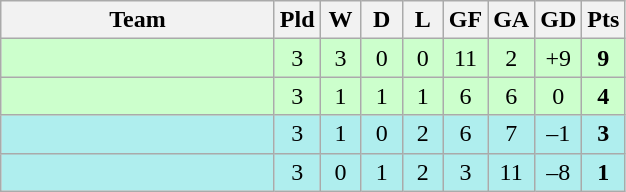<table class=wikitable style="text-align:center">
<tr>
<th width=175>Team</th>
<th width=20>Pld</th>
<th width=20>W</th>
<th width=20>D</th>
<th width=20>L</th>
<th width=20>GF</th>
<th width=20>GA</th>
<th width=20>GD</th>
<th width=20>Pts</th>
</tr>
<tr bgcolor="#ccffcc">
<td align=left></td>
<td>3</td>
<td>3</td>
<td>0</td>
<td>0</td>
<td>11</td>
<td>2</td>
<td>+9</td>
<td><strong>9</strong></td>
</tr>
<tr bgcolor="#ccffcc">
<td align=left></td>
<td>3</td>
<td>1</td>
<td>1</td>
<td>1</td>
<td>6</td>
<td>6</td>
<td>0</td>
<td><strong>4</strong></td>
</tr>
<tr bgcolor="#afeeee">
<td align=left></td>
<td>3</td>
<td>1</td>
<td>0</td>
<td>2</td>
<td>6</td>
<td>7</td>
<td>–1</td>
<td><strong>3</strong></td>
</tr>
<tr bgcolor="#afeeee">
<td align=left></td>
<td>3</td>
<td>0</td>
<td>1</td>
<td>2</td>
<td>3</td>
<td>11</td>
<td>–8</td>
<td><strong>1</strong></td>
</tr>
</table>
